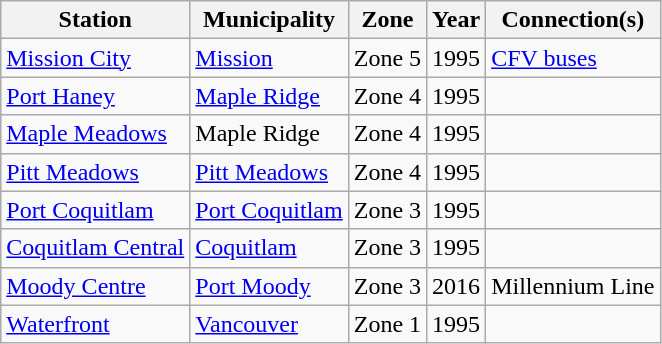<table class="wikitable sortable">
<tr>
<th>Station</th>
<th>Municipality</th>
<th>Zone</th>
<th>Year</th>
<th>Connection(s)</th>
</tr>
<tr>
<td><a href='#'>Mission City</a></td>
<td><a href='#'>Mission</a></td>
<td>Zone 5</td>
<td>1995</td>
<td> <a href='#'>CFV buses</a></td>
</tr>
<tr>
<td><a href='#'>Port Haney</a></td>
<td><a href='#'>Maple Ridge</a></td>
<td>Zone 4</td>
<td>1995</td>
<td></td>
</tr>
<tr>
<td><a href='#'>Maple Meadows</a></td>
<td>Maple Ridge</td>
<td>Zone 4</td>
<td>1995</td>
<td></td>
</tr>
<tr>
<td><a href='#'>Pitt Meadows</a></td>
<td><a href='#'>Pitt Meadows</a></td>
<td>Zone 4</td>
<td>1995</td>
<td></td>
</tr>
<tr>
<td><a href='#'>Port Coquitlam</a></td>
<td><a href='#'>Port Coquitlam</a></td>
<td>Zone 3</td>
<td>1995</td>
<td></td>
</tr>
<tr>
<td><a href='#'>Coquitlam Central</a></td>
<td><a href='#'>Coquitlam</a></td>
<td>Zone 3</td>
<td>1995</td>
<td></td>
</tr>
<tr>
<td><a href='#'>Moody Centre</a></td>
<td><a href='#'>Port Moody</a></td>
<td>Zone 3</td>
<td>2016</td>
<td> Millennium Line</td>
</tr>
<tr>
<td><a href='#'>Waterfront</a></td>
<td><a href='#'>Vancouver</a></td>
<td>Zone 1</td>
<td>1995</td>
<td></td>
</tr>
</table>
